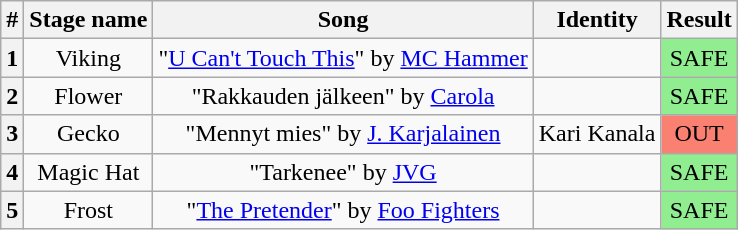<table class="wikitable plainrowheaders" style="text-align: center;">
<tr>
<th>#</th>
<th>Stage name</th>
<th>Song</th>
<th>Identity</th>
<th>Result</th>
</tr>
<tr>
<th>1</th>
<td>Viking</td>
<td>"<a href='#'>U Can't Touch This</a>" by <a href='#'>MC Hammer</a></td>
<td></td>
<td bgcolor=lightgreen>SAFE</td>
</tr>
<tr>
<th>2</th>
<td>Flower</td>
<td>"Rakkauden jälkeen" by <a href='#'>Carola</a></td>
<td></td>
<td bgcolor=lightgreen>SAFE</td>
</tr>
<tr>
<th>3</th>
<td>Gecko</td>
<td>"Mennyt mies" by <a href='#'>J. Karjalainen</a></td>
<td>Kari Kanala</td>
<td bgcolor=salmon>OUT</td>
</tr>
<tr>
<th>4</th>
<td>Magic Hat</td>
<td>"Tarkenee" by <a href='#'>JVG</a></td>
<td></td>
<td bgcolor=lightgreen>SAFE</td>
</tr>
<tr>
<th>5</th>
<td>Frost</td>
<td>"<a href='#'>The Pretender</a>" by <a href='#'>Foo Fighters</a></td>
<td></td>
<td bgcolor=lightgreen>SAFE</td>
</tr>
</table>
